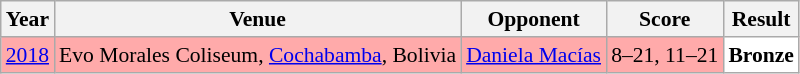<table class="sortable wikitable" style="font-size: 90%;">
<tr>
<th>Year</th>
<th>Venue</th>
<th>Opponent</th>
<th>Score</th>
<th>Result</th>
</tr>
<tr style="background:#FFAAAA">
<td align="center"><a href='#'>2018</a></td>
<td align="left">Evo Morales Coliseum, <a href='#'>Cochabamba</a>, Bolivia</td>
<td align="left"> <a href='#'>Daniela Macías</a></td>
<td align="left">8–21, 11–21</td>
<td style="text-align:left; background:white"> <strong>Bronze</strong></td>
</tr>
</table>
